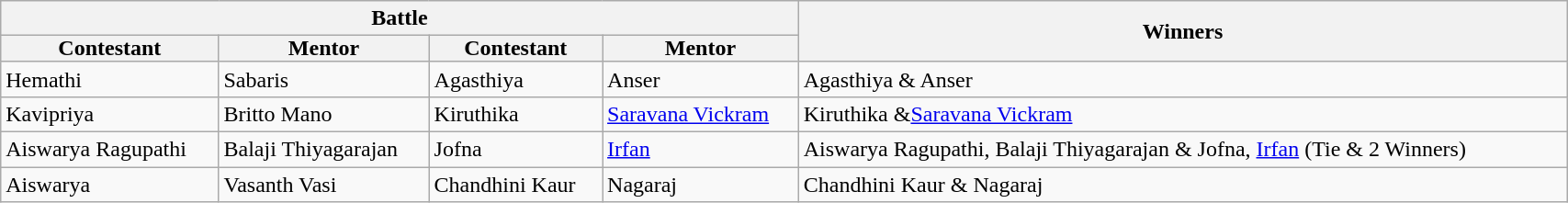<table class="wikitable" style="align: center;" width="90%">
<tr>
<th colspan="4">Battle</th>
<th rowspan="2">Winners</th>
</tr>
<tr>
<th style="padding: 0 8px">Contestant</th>
<th style="padding: 0 8px">Mentor</th>
<th style="padding: 0 8px">Contestant</th>
<th style="padding: 0 8px">Mentor</th>
</tr>
<tr>
<td>Hemathi</td>
<td>Sabaris</td>
<td>Agasthiya</td>
<td>Anser</td>
<td>Agasthiya & Anser</td>
</tr>
<tr>
<td>Kavipriya</td>
<td>Britto Mano</td>
<td>Kiruthika</td>
<td><a href='#'>Saravana Vickram</a></td>
<td>Kiruthika &<a href='#'>Saravana Vickram</a></td>
</tr>
<tr>
<td>Aiswarya Ragupathi</td>
<td>Balaji Thiyagarajan</td>
<td>Jofna</td>
<td><a href='#'>Irfan</a></td>
<td>Aiswarya Ragupathi, Balaji Thiyagarajan & Jofna, <a href='#'>Irfan</a> (Tie & 2 Winners)</td>
</tr>
<tr>
<td>Aiswarya</td>
<td>Vasanth Vasi</td>
<td>Chandhini Kaur</td>
<td>Nagaraj</td>
<td>Chandhini Kaur & Nagaraj</td>
</tr>
</table>
